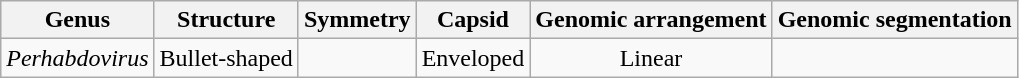<table class="wikitable sortable" style="text-align:center">
<tr>
<th>Genus</th>
<th>Structure</th>
<th>Symmetry</th>
<th>Capsid</th>
<th>Genomic arrangement</th>
<th>Genomic segmentation</th>
</tr>
<tr>
<td><em>Perhabdovirus</em></td>
<td>Bullet-shaped</td>
<td></td>
<td>Enveloped</td>
<td>Linear</td>
<td></td>
</tr>
</table>
